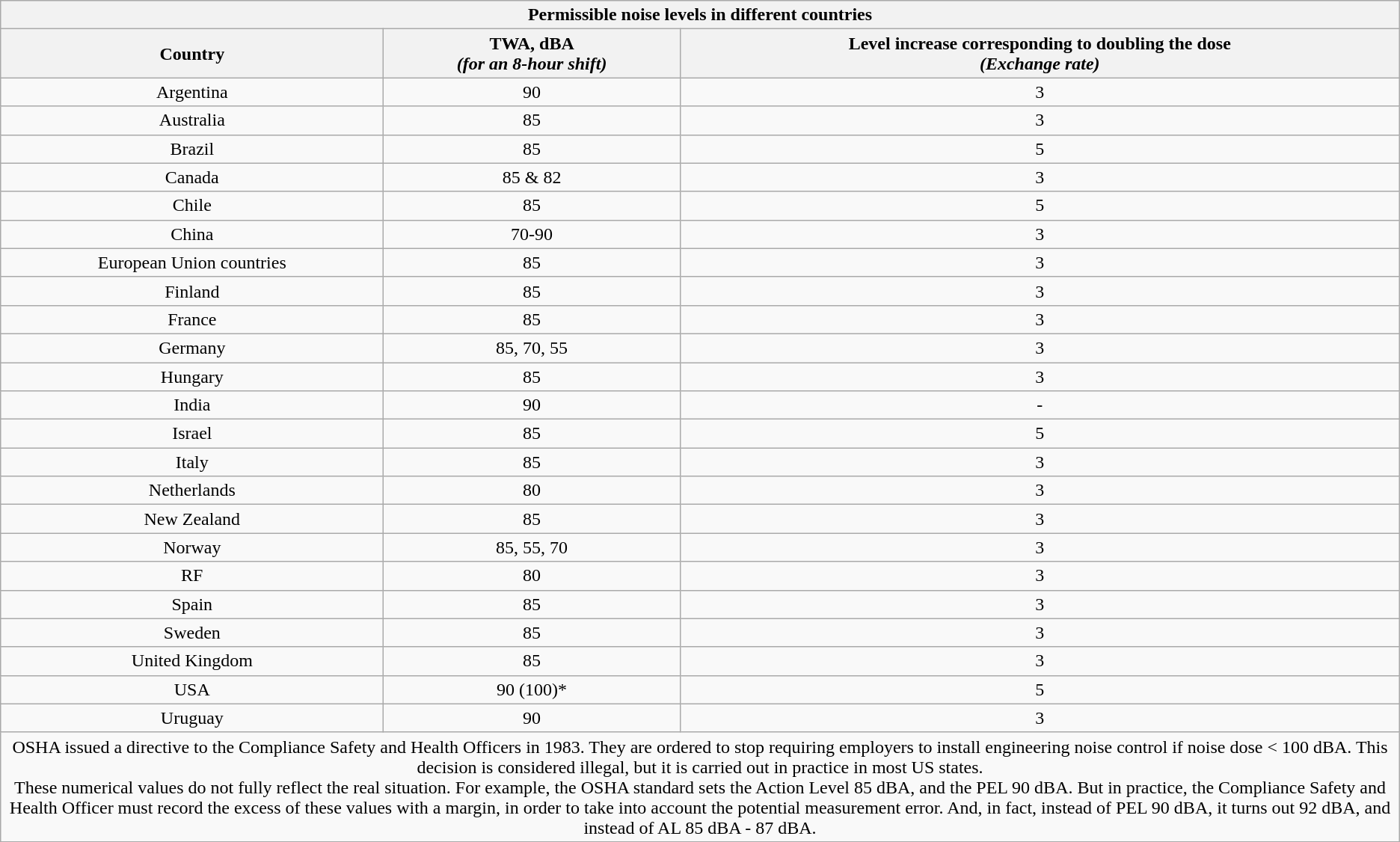<table class="wikitable collapsible collapsed" style="text-align:center">
<tr>
<th colspan="3">Permissible noise levels in different countries</th>
</tr>
<tr>
<th>Country</th>
<th>TWA, dBA<br><em>(for an 8-hour shift)</em></th>
<th>Level increase corresponding to doubling the dose<br><em>(Exchange rate)</em></th>
</tr>
<tr>
<td>Argentina</td>
<td>90</td>
<td>3</td>
</tr>
<tr>
<td>Australia</td>
<td>85</td>
<td>3</td>
</tr>
<tr>
<td>Brazil</td>
<td>85</td>
<td>5</td>
</tr>
<tr>
<td>Canada</td>
<td>85 & 82</td>
<td>3</td>
</tr>
<tr>
<td>Chile</td>
<td>85</td>
<td>5</td>
</tr>
<tr>
<td>China</td>
<td>70-90</td>
<td>3</td>
</tr>
<tr>
<td>European Union countries</td>
<td>85</td>
<td>3</td>
</tr>
<tr>
<td>Finland</td>
<td>85</td>
<td>3</td>
</tr>
<tr>
<td>France</td>
<td>85</td>
<td>3</td>
</tr>
<tr>
<td>Germany</td>
<td>85, 70, 55</td>
<td>3</td>
</tr>
<tr>
<td>Hungary</td>
<td>85</td>
<td>3</td>
</tr>
<tr>
<td>India</td>
<td>90</td>
<td>-</td>
</tr>
<tr>
<td>Israel</td>
<td>85</td>
<td>5</td>
</tr>
<tr>
<td>Italy</td>
<td>85</td>
<td>3</td>
</tr>
<tr>
<td>Netherlands</td>
<td>80</td>
<td>3</td>
</tr>
<tr>
<td>New Zealand</td>
<td>85</td>
<td>3</td>
</tr>
<tr>
<td>Norway</td>
<td>85, 55, 70</td>
<td>3</td>
</tr>
<tr>
<td>RF</td>
<td>80</td>
<td>3</td>
</tr>
<tr>
<td>Spain</td>
<td>85</td>
<td>3</td>
</tr>
<tr>
<td>Sweden</td>
<td>85</td>
<td>3</td>
</tr>
<tr>
<td>United Kingdom</td>
<td>85</td>
<td>3</td>
</tr>
<tr>
<td>USA</td>
<td>90 (100)*</td>
<td>5</td>
</tr>
<tr>
<td>Uruguay</td>
<td>90</td>
<td>3</td>
</tr>
<tr>
<td colspan="3">OSHA issued a directive to the Compliance Safety and Health Officers in 1983. They are ordered to stop requiring employers to install engineering noise control if noise dose < 100 dBA. This decision is considered illegal, but it is carried out in practice in most US states.<br>These numerical values do not fully reflect the real situation. For example, the OSHA standard sets the Action Level 85 dBA, and the PEL 90 dBA. But in practice, the Compliance Safety and Health Officer must record the excess of these values with a margin, in order to take into account the potential measurement error. And, in fact, instead of PEL 90 dBA, it turns out 92 dBA, and instead of AL 85 dBA - 87 dBA.</td>
</tr>
</table>
